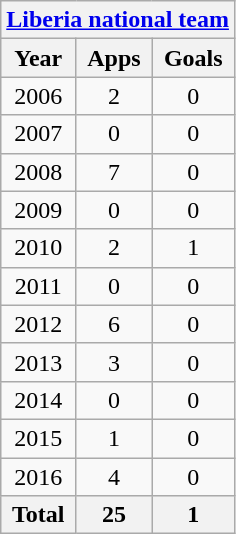<table class="wikitable" style="text-align:center">
<tr>
<th colspan=3><a href='#'>Liberia national team</a></th>
</tr>
<tr>
<th>Year</th>
<th>Apps</th>
<th>Goals</th>
</tr>
<tr>
<td>2006</td>
<td>2</td>
<td>0</td>
</tr>
<tr>
<td>2007</td>
<td>0</td>
<td>0</td>
</tr>
<tr>
<td>2008</td>
<td>7</td>
<td>0</td>
</tr>
<tr>
<td>2009</td>
<td>0</td>
<td>0</td>
</tr>
<tr>
<td>2010</td>
<td>2</td>
<td>1</td>
</tr>
<tr>
<td>2011</td>
<td>0</td>
<td>0</td>
</tr>
<tr>
<td>2012</td>
<td>6</td>
<td>0</td>
</tr>
<tr>
<td>2013</td>
<td>3</td>
<td>0</td>
</tr>
<tr>
<td>2014</td>
<td>0</td>
<td>0</td>
</tr>
<tr>
<td>2015</td>
<td>1</td>
<td>0</td>
</tr>
<tr>
<td>2016</td>
<td>4</td>
<td>0</td>
</tr>
<tr>
<th>Total</th>
<th>25</th>
<th>1</th>
</tr>
</table>
